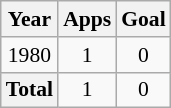<table class="wikitable" style="font-size:90%; text-align:center;">
<tr>
<th>Year</th>
<th>Apps</th>
<th>Goal</th>
</tr>
<tr>
<td>1980</td>
<td>1</td>
<td>0</td>
</tr>
<tr>
<th>Total</th>
<td>1</td>
<td>0</td>
</tr>
</table>
